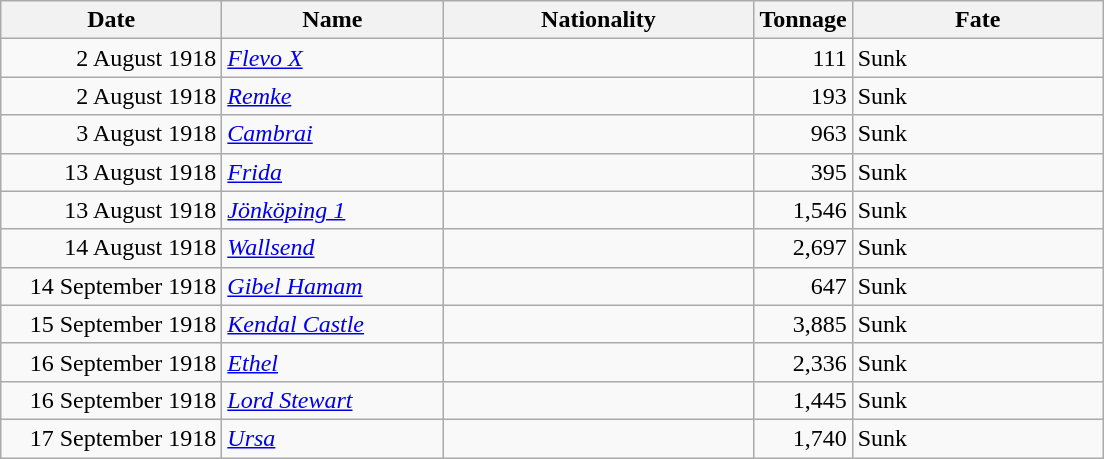<table class="wikitable sortable">
<tr>
<th width="140px">Date</th>
<th width="140px">Name</th>
<th width="200px">Nationality</th>
<th width="25px">Tonnage</th>
<th width="160px">Fate</th>
</tr>
<tr>
<td align="right">2 August 1918</td>
<td align="left"><a href='#'><em>Flevo X</em></a></td>
<td align="left"></td>
<td align="right">111</td>
<td align="left">Sunk</td>
</tr>
<tr>
<td align="right">2 August 1918</td>
<td align="left"><a href='#'><em>Remke</em></a></td>
<td align="left"></td>
<td align="right">193</td>
<td align="left">Sunk</td>
</tr>
<tr>
<td align="right">3 August 1918</td>
<td align="left"><a href='#'><em>Cambrai</em></a></td>
<td align="left"></td>
<td align="right">963</td>
<td align="left">Sunk</td>
</tr>
<tr>
<td align="right">13 August 1918</td>
<td align="left"><a href='#'><em>Frida</em></a></td>
<td align="left"></td>
<td align="right">395</td>
<td align="left">Sunk</td>
</tr>
<tr>
<td align="right">13 August 1918</td>
<td align="left"><a href='#'><em>Jönköping 1</em></a></td>
<td align="left"></td>
<td align="right">1,546</td>
<td align="left">Sunk</td>
</tr>
<tr>
<td align="right">14 August 1918</td>
<td align="left"><a href='#'><em>Wallsend</em></a></td>
<td align="left"></td>
<td align="right">2,697</td>
<td align="left">Sunk</td>
</tr>
<tr>
<td align="right">14 September 1918</td>
<td align="left"><a href='#'><em>Gibel Hamam</em></a></td>
<td align="left"></td>
<td align="right">647</td>
<td align="left">Sunk</td>
</tr>
<tr>
<td align="right">15 September 1918</td>
<td align="left"><a href='#'><em>Kendal Castle</em></a></td>
<td align="left"></td>
<td align="right">3,885</td>
<td align="left">Sunk</td>
</tr>
<tr>
<td align="right">16 September 1918</td>
<td align="left"><a href='#'><em>Ethel</em></a></td>
<td align="left"></td>
<td align="right">2,336</td>
<td align="left">Sunk</td>
</tr>
<tr>
<td align="right">16 September 1918</td>
<td align="left"><a href='#'><em>Lord Stewart</em></a></td>
<td align="left"></td>
<td align="right">1,445</td>
<td align="left">Sunk</td>
</tr>
<tr>
<td align="right">17 September 1918</td>
<td align="left"><a href='#'><em>Ursa</em></a></td>
<td align="left"></td>
<td align="right">1,740</td>
<td align="left">Sunk</td>
</tr>
</table>
